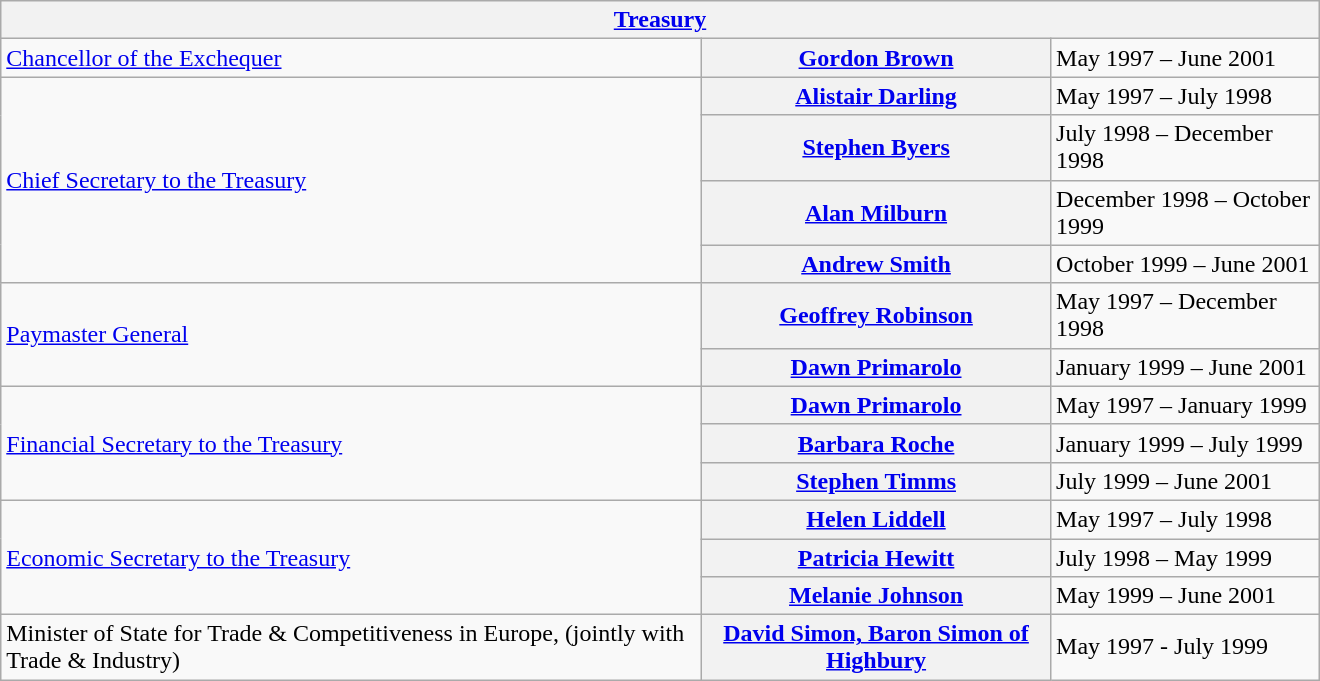<table class="wikitable plainrowheaders" width=100% style="max-width:55em;">
<tr>
<th colspan=4><a href='#'>Treasury</a></th>
</tr>
<tr>
<td><a href='#'>Chancellor of the Exchequer</a></td>
<th scope="row" style="font-weight:bold;"><a href='#'>Gordon Brown</a></th>
<td>May 1997 – June 2001</td>
</tr>
<tr>
<td rowspan="4"><a href='#'>Chief Secretary to the Treasury</a></td>
<th scope="row" style="font-weight:bold;"><a href='#'>Alistair Darling</a></th>
<td>May 1997 – July 1998</td>
</tr>
<tr>
<th scope="row" style="font-weight:bold;"><a href='#'>Stephen Byers</a></th>
<td>July 1998 – December 1998</td>
</tr>
<tr>
<th scope="row" style="font-weight:bold;"><a href='#'>Alan Milburn</a></th>
<td>December 1998 – October 1999</td>
</tr>
<tr>
<th scope="row" style="font-weight:bold;"><a href='#'>Andrew Smith</a></th>
<td>October 1999 – June 2001</td>
</tr>
<tr>
<td rowspan="2"><a href='#'>Paymaster General</a></td>
<th scope="row"><a href='#'>Geoffrey Robinson</a></th>
<td>May 1997 – December 1998</td>
</tr>
<tr>
<th scope="row"><a href='#'>Dawn Primarolo</a></th>
<td>January 1999 – June 2001</td>
</tr>
<tr>
<td rowspan="3"><a href='#'>Financial Secretary to the Treasury</a></td>
<th scope="row"><a href='#'>Dawn Primarolo</a></th>
<td>May 1997 – January 1999</td>
</tr>
<tr>
<th scope="row"><a href='#'>Barbara Roche</a></th>
<td>January 1999 – July 1999</td>
</tr>
<tr>
<th scope="row"><a href='#'>Stephen Timms</a></th>
<td>July 1999 – June 2001</td>
</tr>
<tr>
<td rowspan="3"><a href='#'>Economic Secretary to the Treasury</a></td>
<th scope="row"><a href='#'>Helen Liddell</a></th>
<td>May 1997 – July 1998</td>
</tr>
<tr>
<th scope="row"><a href='#'>Patricia Hewitt</a></th>
<td>July 1998 – May 1999</td>
</tr>
<tr>
<th scope="row"><a href='#'>Melanie Johnson</a></th>
<td>May 1999 – June 2001</td>
</tr>
<tr>
<td>Minister of State for Trade & Competitiveness in Europe, (jointly with Trade & Industry)</td>
<th scope="row"><a href='#'>David Simon, Baron Simon of Highbury</a></th>
<td>May 1997 - July 1999</td>
</tr>
</table>
